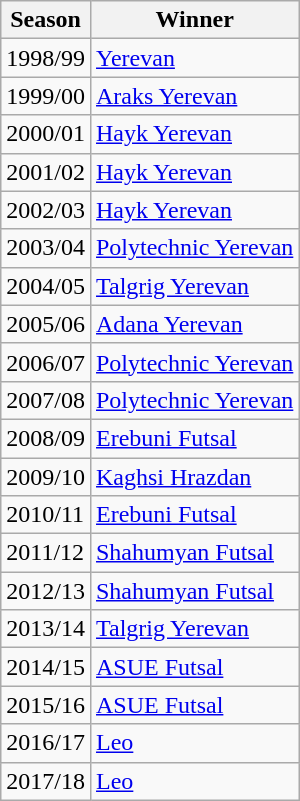<table class="wikitable sortable">
<tr>
<th>Season</th>
<th>Winner</th>
</tr>
<tr>
<td>1998/99</td>
<td><a href='#'>Yerevan</a></td>
</tr>
<tr>
<td>1999/00</td>
<td><a href='#'>Araks Yerevan</a></td>
</tr>
<tr>
<td>2000/01</td>
<td><a href='#'>Hayk Yerevan</a></td>
</tr>
<tr>
<td>2001/02</td>
<td><a href='#'>Hayk Yerevan</a></td>
</tr>
<tr>
<td>2002/03</td>
<td><a href='#'>Hayk Yerevan</a></td>
</tr>
<tr>
<td>2003/04</td>
<td><a href='#'>Polytechnic Yerevan</a></td>
</tr>
<tr>
<td>2004/05</td>
<td><a href='#'>Talgrig Yerevan</a></td>
</tr>
<tr>
<td>2005/06</td>
<td><a href='#'>Adana Yerevan</a></td>
</tr>
<tr>
<td>2006/07</td>
<td><a href='#'>Polytechnic Yerevan</a></td>
</tr>
<tr>
<td>2007/08</td>
<td><a href='#'>Polytechnic Yerevan</a></td>
</tr>
<tr>
<td>2008/09</td>
<td><a href='#'>Erebuni Futsal</a></td>
</tr>
<tr>
<td>2009/10</td>
<td><a href='#'>Kaghsi Hrazdan</a></td>
</tr>
<tr>
<td>2010/11</td>
<td><a href='#'>Erebuni Futsal</a></td>
</tr>
<tr>
<td>2011/12</td>
<td><a href='#'>Shahumyan Futsal</a></td>
</tr>
<tr>
<td>2012/13</td>
<td><a href='#'>Shahumyan Futsal</a></td>
</tr>
<tr>
<td>2013/14</td>
<td><a href='#'>Talgrig Yerevan</a></td>
</tr>
<tr>
<td>2014/15</td>
<td><a href='#'>ASUE Futsal</a></td>
</tr>
<tr>
<td>2015/16</td>
<td><a href='#'>ASUE Futsal</a></td>
</tr>
<tr>
<td>2016/17</td>
<td><a href='#'>Leo</a></td>
</tr>
<tr>
<td>2017/18</td>
<td><a href='#'>Leo</a></td>
</tr>
</table>
